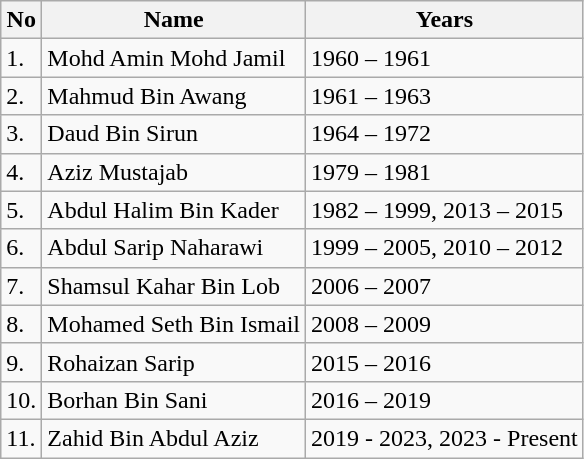<table class="wikitable">
<tr>
<th>No</th>
<th>Name</th>
<th>Years</th>
</tr>
<tr>
<td>1.</td>
<td>Mohd Amin Mohd Jamil</td>
<td>1960 – 1961</td>
</tr>
<tr>
<td>2.</td>
<td>Mahmud Bin Awang</td>
<td>1961 – 1963</td>
</tr>
<tr>
<td>3.</td>
<td>Daud Bin Sirun</td>
<td>1964 – 1972</td>
</tr>
<tr>
<td>4.</td>
<td>Aziz Mustajab</td>
<td>1979 – 1981</td>
</tr>
<tr>
<td>5.</td>
<td>Abdul Halim Bin Kader</td>
<td>1982 – 1999, 2013 – 2015</td>
</tr>
<tr>
<td>6.</td>
<td>Abdul Sarip Naharawi</td>
<td>1999 – 2005, 2010 – 2012</td>
</tr>
<tr>
<td>7.</td>
<td>Shamsul Kahar Bin Lob</td>
<td>2006 – 2007</td>
</tr>
<tr>
<td>8.</td>
<td>Mohamed Seth Bin Ismail</td>
<td>2008 – 2009</td>
</tr>
<tr>
<td>9.</td>
<td>Rohaizan Sarip</td>
<td>2015 – 2016</td>
</tr>
<tr>
<td>10.</td>
<td>Borhan Bin Sani</td>
<td>2016 – 2019</td>
</tr>
<tr>
<td>11.</td>
<td>Zahid Bin Abdul Aziz</td>
<td>2019 - 2023, 2023 - Present</td>
</tr>
</table>
